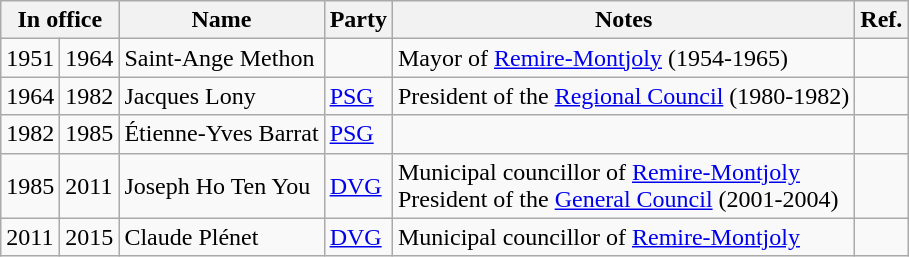<table class="wikitable">
<tr>
<th colspan="2">In office</th>
<th>Name</th>
<th>Party</th>
<th>Notes</th>
<th>Ref.</th>
</tr>
<tr>
<td>1951</td>
<td>1964</td>
<td>Saint-Ange Methon</td>
<td></td>
<td>Mayor of <a href='#'>Remire-Montjoly</a> (1954-1965)</td>
<td></td>
</tr>
<tr>
<td>1964</td>
<td>1982</td>
<td>Jacques Lony</td>
<td><a href='#'>PSG</a></td>
<td>President of the <a href='#'>Regional Council</a> (1980-1982)</td>
<td></td>
</tr>
<tr>
<td>1982</td>
<td>1985</td>
<td>Étienne-Yves Barrat</td>
<td><a href='#'>PSG</a></td>
<td></td>
<td></td>
</tr>
<tr>
<td>1985</td>
<td>2011</td>
<td>Joseph Ho Ten You</td>
<td><a href='#'>DVG</a></td>
<td>Municipal councillor of <a href='#'>Remire-Montjoly</a><br>President of the <a href='#'>General Council</a> (2001-2004)</td>
<td></td>
</tr>
<tr>
<td>2011</td>
<td>2015</td>
<td>Claude Plénet</td>
<td><a href='#'>DVG</a></td>
<td>Municipal councillor of <a href='#'>Remire-Montjoly</a></td>
<td></td>
</tr>
</table>
